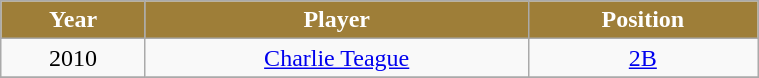<table class="wikitable" style="width:40%">
<tr>
<th style="background: #9E7E38; color:white;">Year</th>
<th style="background: #9E7E38; color:white;">Player</th>
<th style="background: #9E7E38; color:white;">Position</th>
</tr>
<tr style="text-align:center;">
<td>2010</td>
<td><a href='#'>Charlie Teague</a></td>
<td><a href='#'>2B</a></td>
</tr>
<tr>
</tr>
</table>
